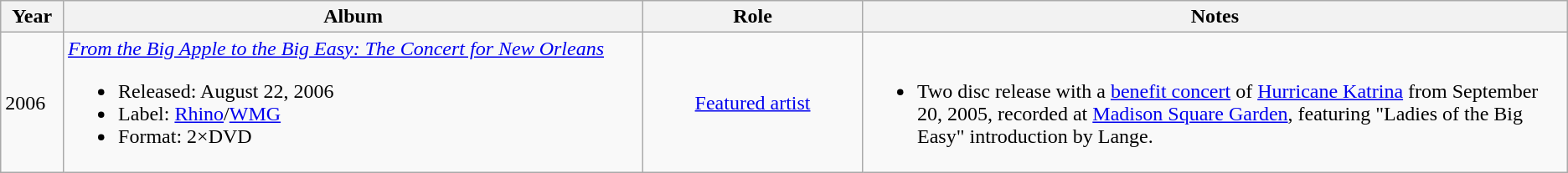<table class="wikitable" style="text-align:left;">
<tr>
<th width=4%>Year</th>
<th width=37%>Album</th>
<th width=14%>Role</th>
<th width=45%%>Notes</th>
</tr>
<tr>
<td>2006</td>
<td><em><a href='#'>From the Big Apple to the Big Easy: The Concert for New Orleans</a></em><br><ul><li>Released: August 22, 2006</li><li>Label: <a href='#'>Rhino</a>/<a href='#'>WMG</a></li><li>Format: 2×DVD</li></ul></td>
<td align="center"><a href='#'>Featured artist</a></td>
<td><br><ul><li>Two disc release with a <a href='#'>benefit concert</a> of <a href='#'>Hurricane Katrina</a> from September 20, 2005, recorded at <a href='#'>Madison Square Garden</a>, featuring "Ladies of the Big Easy" introduction by Lange.</li></ul></td>
</tr>
</table>
